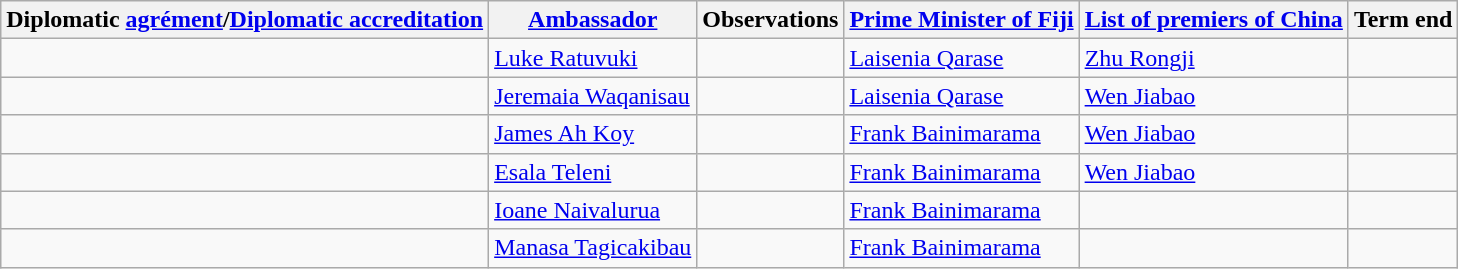<table class="wikitable sortable">
<tr>
<th>Diplomatic <a href='#'>agrément</a>/<a href='#'>Diplomatic accreditation</a></th>
<th><a href='#'>Ambassador</a></th>
<th>Observations</th>
<th><a href='#'>Prime Minister of Fiji</a></th>
<th><a href='#'>List of premiers of China</a></th>
<th>Term end</th>
</tr>
<tr>
<td></td>
<td><a href='#'>Luke Ratuvuki</a></td>
<td></td>
<td><a href='#'>Laisenia Qarase</a></td>
<td><a href='#'>Zhu Rongji</a></td>
<td></td>
</tr>
<tr>
<td></td>
<td><a href='#'>Jeremaia Waqanisau</a></td>
<td></td>
<td><a href='#'>Laisenia Qarase</a></td>
<td><a href='#'>Wen Jiabao</a></td>
<td></td>
</tr>
<tr>
<td></td>
<td><a href='#'>James Ah Koy</a></td>
<td></td>
<td><a href='#'>Frank Bainimarama</a></td>
<td><a href='#'>Wen Jiabao</a></td>
<td></td>
</tr>
<tr>
<td></td>
<td><a href='#'>Esala Teleni</a></td>
<td></td>
<td><a href='#'>Frank Bainimarama</a></td>
<td><a href='#'>Wen Jiabao</a></td>
<td></td>
</tr>
<tr>
<td></td>
<td><a href='#'>Ioane Naivalurua</a></td>
<td></td>
<td><a href='#'>Frank Bainimarama</a></td>
<td></td>
<td></td>
</tr>
<tr>
<td></td>
<td><a href='#'>Manasa Tagicakibau</a></td>
<td></td>
<td><a href='#'>Frank Bainimarama</a></td>
<td></td>
<td></td>
</tr>
</table>
